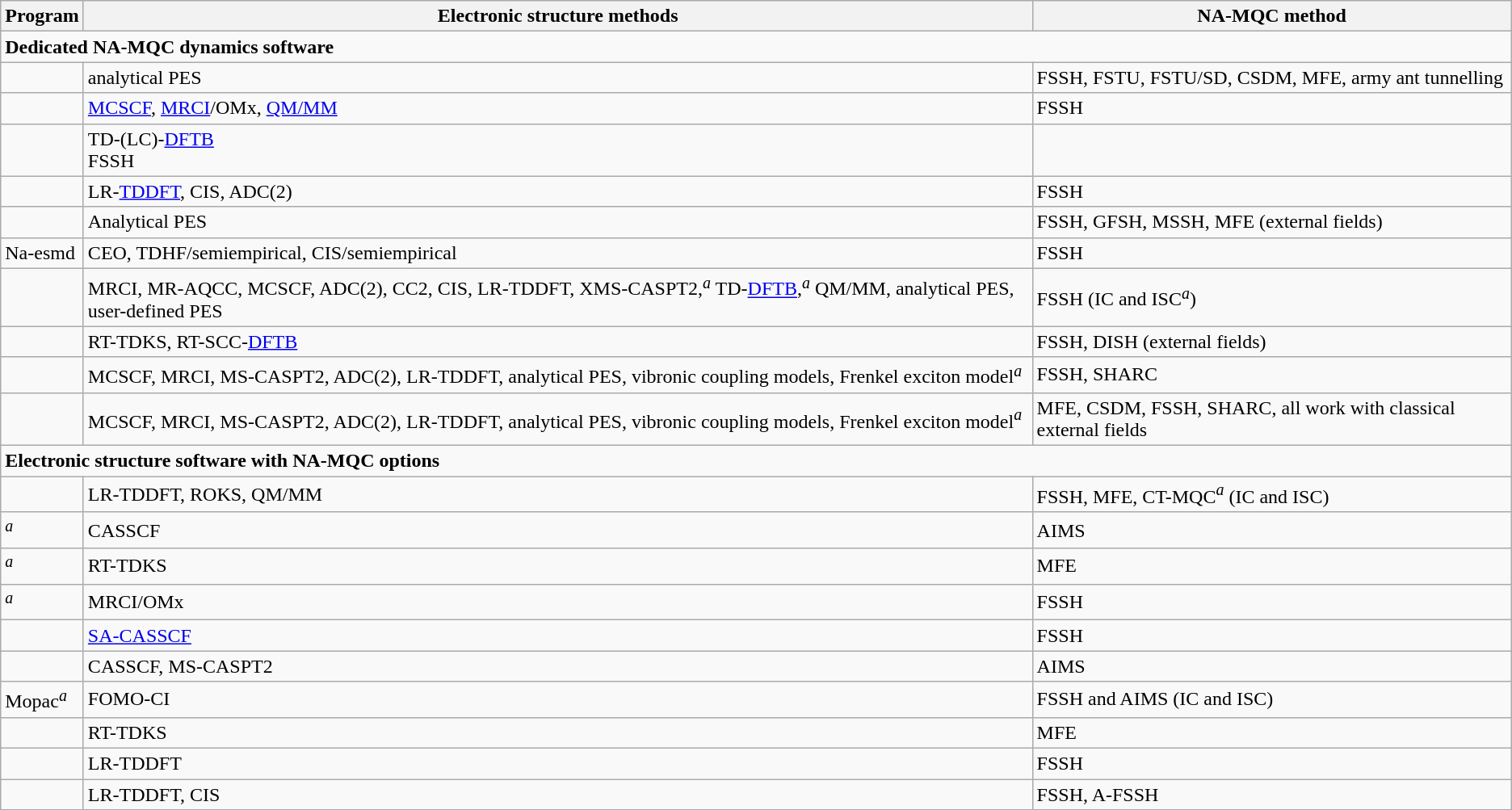<table class="wikitable">
<tr>
<th>Program</th>
<th>Electronic structure methods</th>
<th>NA-MQC method</th>
</tr>
<tr>
<td colspan="3"><strong>Dedicated NA-MQC dynamics software</strong></td>
</tr>
<tr>
<td></td>
<td>analytical PES</td>
<td>FSSH, FSTU, FSTU/SD, CSDM, MFE, army ant tunnelling</td>
</tr>
<tr>
<td></td>
<td><a href='#'>MCSCF</a>, <a href='#'>MRCI</a>/OMx, <a href='#'>QM/MM</a></td>
<td>FSSH</td>
</tr>
<tr>
<td></td>
<td>TD-(LC)-<a href='#'>DFTB</a><br>FSSH</td>
</tr>
<tr>
<td></td>
<td>LR-<a href='#'>TDDFT</a>, CIS, ADC(2)</td>
<td>FSSH</td>
</tr>
<tr>
<td></td>
<td>Analytical PES</td>
<td>FSSH, GFSH, MSSH, MFE (external fields)</td>
</tr>
<tr>
<td>Na-esmd</td>
<td>CEO, TDHF/semiempirical, CIS/semiempirical</td>
<td>FSSH</td>
</tr>
<tr>
<td></td>
<td>MRCI, MR-AQCC, MCSCF, ADC(2), CC2, CIS, LR-TDDFT, XMS-CASPT2,<em><sup>a</sup></em> TD-<a href='#'>DFTB</a>,<em><sup>a</sup></em> QM/MM, analytical PES, user-defined  PES</td>
<td>FSSH (IC and ISC<em><sup>a</sup></em>)</td>
</tr>
<tr>
<td></td>
<td>RT-TDKS, RT-SCC-<a href='#'>DFTB</a></td>
<td>FSSH, DISH (external fields)</td>
</tr>
<tr>
<td></td>
<td>MCSCF, MRCI, MS-CASPT2, ADC(2), LR-TDDFT, analytical PES, vibronic coupling models, Frenkel exciton model<em><sup>a</sup></em></td>
<td>FSSH, SHARC</td>
</tr>
<tr>
<td></td>
<td>MCSCF, MRCI, MS-CASPT2, ADC(2), LR-TDDFT, analytical PES, vibronic coupling models, Frenkel exciton model<em><sup>a</sup></em></td>
<td>MFE, CSDM, FSSH, SHARC, all work with classical external fields</td>
</tr>
<tr>
<td colspan="3"><strong>Electronic structure software with NA-MQC options</strong></td>
</tr>
<tr>
<td></td>
<td>LR-TDDFT, ROKS, QM/MM</td>
<td>FSSH, MFE, CT-MQC<em><sup>a</sup></em> (IC and ISC)</td>
</tr>
<tr>
<td><em><sup>a</sup></em></td>
<td>CASSCF</td>
<td>AIMS</td>
</tr>
<tr>
<td><em><sup>a</sup></em></td>
<td>RT-TDKS</td>
<td>MFE</td>
</tr>
<tr>
<td><em><sup>a</sup></em></td>
<td>MRCI/OMx</td>
<td>FSSH</td>
</tr>
<tr>
<td></td>
<td><a href='#'>SA-CASSCF</a></td>
<td>FSSH</td>
</tr>
<tr>
<td></td>
<td>CASSCF, MS-CASPT2</td>
<td>AIMS</td>
</tr>
<tr>
<td>Mopac<em><sup>a</sup></em></td>
<td>FOMO-CI</td>
<td>FSSH and AIMS (IC and ISC)</td>
</tr>
<tr>
<td></td>
<td>RT-TDKS</td>
<td>MFE</td>
</tr>
<tr>
<td></td>
<td>LR-TDDFT</td>
<td>FSSH</td>
</tr>
<tr>
<td></td>
<td>LR-TDDFT, CIS</td>
<td>FSSH, A-FSSH</td>
</tr>
</table>
